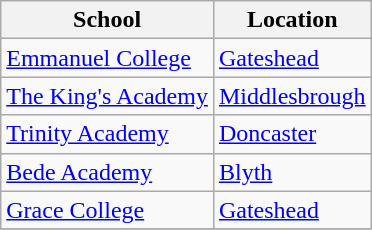<table class="wikitable sortable">
<tr>
<th>School</th>
<th>Location</th>
</tr>
<tr>
<td><a href='#'>Emmanuel College</a></td>
<td><a href='#'>Gateshead</a></td>
</tr>
<tr>
<td><a href='#'>The King's Academy</a></td>
<td><a href='#'>Middlesbrough</a></td>
</tr>
<tr>
<td><a href='#'>Trinity Academy</a></td>
<td><a href='#'>Doncaster</a></td>
</tr>
<tr>
<td><a href='#'>Bede Academy</a></td>
<td><a href='#'>Blyth</a></td>
</tr>
<tr>
<td><a href='#'>Grace College</a></td>
<td><a href='#'>Gateshead</a></td>
</tr>
<tr>
</tr>
</table>
